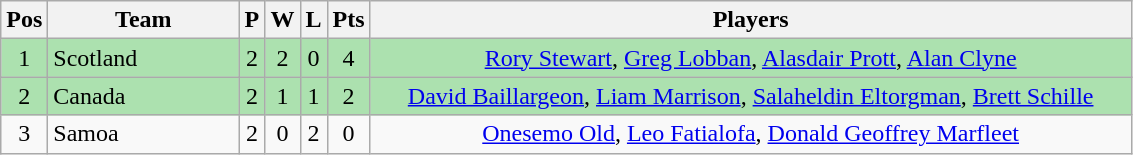<table class="wikitable" style="font-size: 100%">
<tr>
<th width=20>Pos</th>
<th width=120>Team</th>
<th width=10>P</th>
<th width=10>W</th>
<th width=10>L</th>
<th width=20>Pts</th>
<th width=500>Players</th>
</tr>
<tr align=center style="background:#ACE1AF;">
<td>1</td>
<td align="left">Scotland</td>
<td>2</td>
<td>2</td>
<td>0</td>
<td>4</td>
<td><a href='#'>Rory Stewart</a>, <a href='#'>Greg Lobban</a>, <a href='#'>Alasdair Prott</a>, <a href='#'>Alan Clyne</a></td>
</tr>
<tr align=center style="background:#ACE1AF;">
<td>2</td>
<td align="left">Canada</td>
<td>2</td>
<td>1</td>
<td>1</td>
<td>2</td>
<td><a href='#'>David Baillargeon</a>, <a href='#'>Liam Marrison</a>, <a href='#'>Salaheldin Eltorgman</a>, <a href='#'>Brett Schille</a></td>
</tr>
<tr align=center>
<td>3</td>
<td align="left">Samoa</td>
<td>2</td>
<td>0</td>
<td>2</td>
<td>0</td>
<td><a href='#'>Onesemo Old</a>, <a href='#'>Leo Fatialofa</a>, <a href='#'>Donald Geoffrey Marfleet</a></td>
</tr>
</table>
